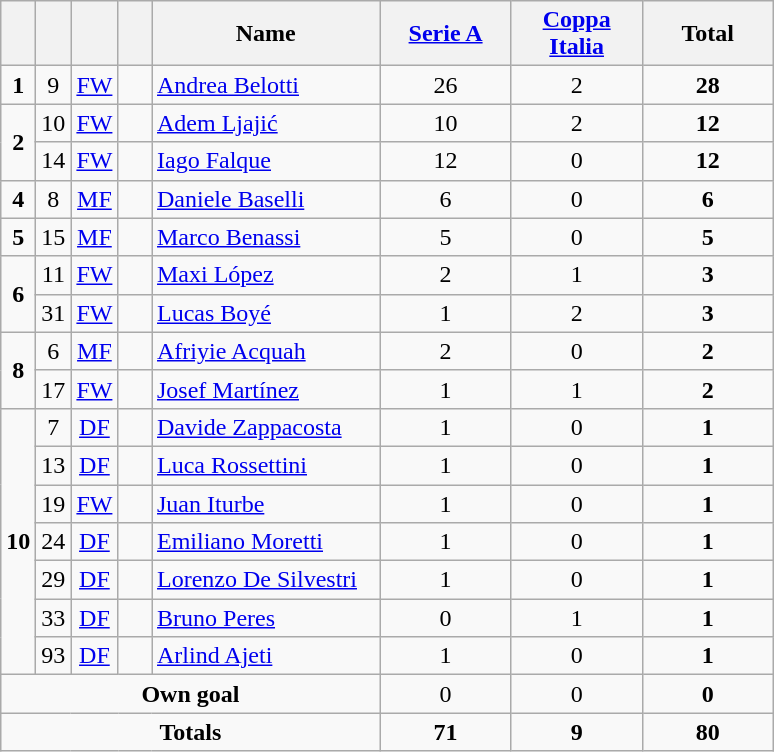<table class="wikitable" style="text-align:center">
<tr>
<th width=15></th>
<th width=15></th>
<th width=15></th>
<th width=15></th>
<th width=145>Name</th>
<th width=80><a href='#'>Serie A</a></th>
<th width=80><a href='#'>Coppa Italia</a></th>
<th width=80>Total</th>
</tr>
<tr>
<td><strong>1</strong></td>
<td>9</td>
<td><a href='#'>FW</a></td>
<td></td>
<td align=left><a href='#'>Andrea Belotti</a></td>
<td>26</td>
<td>2</td>
<td><strong>28</strong></td>
</tr>
<tr>
<td rowspan=2><strong>2</strong></td>
<td>10</td>
<td><a href='#'>FW</a></td>
<td></td>
<td align=left><a href='#'>Adem Ljajić</a></td>
<td>10</td>
<td>2</td>
<td><strong>12</strong></td>
</tr>
<tr>
<td>14</td>
<td><a href='#'>FW</a></td>
<td></td>
<td align=left><a href='#'>Iago Falque</a></td>
<td>12</td>
<td>0</td>
<td><strong>12</strong></td>
</tr>
<tr>
<td><strong>4</strong></td>
<td>8</td>
<td><a href='#'>MF</a></td>
<td></td>
<td align=left><a href='#'>Daniele Baselli</a></td>
<td>6</td>
<td>0</td>
<td><strong>6</strong></td>
</tr>
<tr>
<td><strong>5</strong></td>
<td>15</td>
<td><a href='#'>MF</a></td>
<td></td>
<td align=left><a href='#'>Marco Benassi</a></td>
<td>5</td>
<td>0</td>
<td><strong>5</strong></td>
</tr>
<tr>
<td rowspan=2><strong>6</strong></td>
<td>11</td>
<td><a href='#'>FW</a></td>
<td></td>
<td align=left><a href='#'>Maxi López</a></td>
<td>2</td>
<td>1</td>
<td><strong>3</strong></td>
</tr>
<tr>
<td>31</td>
<td><a href='#'>FW</a></td>
<td></td>
<td align=left><a href='#'>Lucas Boyé</a></td>
<td>1</td>
<td>2</td>
<td><strong>3</strong></td>
</tr>
<tr>
<td rowspan=2><strong>8</strong></td>
<td>6</td>
<td><a href='#'>MF</a></td>
<td></td>
<td align=left><a href='#'>Afriyie Acquah</a></td>
<td>2</td>
<td>0</td>
<td><strong>2</strong></td>
</tr>
<tr>
<td>17</td>
<td><a href='#'>FW</a></td>
<td></td>
<td align=left><a href='#'>Josef Martínez</a></td>
<td>1</td>
<td>1</td>
<td><strong>2</strong></td>
</tr>
<tr>
<td rowspan=7><strong>10</strong></td>
<td>7</td>
<td><a href='#'>DF</a></td>
<td></td>
<td align=left><a href='#'>Davide Zappacosta</a></td>
<td>1</td>
<td>0</td>
<td><strong>1</strong></td>
</tr>
<tr>
<td>13</td>
<td><a href='#'>DF</a></td>
<td></td>
<td align=left><a href='#'>Luca Rossettini</a></td>
<td>1</td>
<td>0</td>
<td><strong>1</strong></td>
</tr>
<tr>
<td>19</td>
<td><a href='#'>FW</a></td>
<td></td>
<td align=left><a href='#'>Juan Iturbe</a></td>
<td>1</td>
<td>0</td>
<td><strong>1</strong></td>
</tr>
<tr>
<td>24</td>
<td><a href='#'>DF</a></td>
<td></td>
<td align=left><a href='#'>Emiliano Moretti</a></td>
<td>1</td>
<td>0</td>
<td><strong>1</strong></td>
</tr>
<tr>
<td>29</td>
<td><a href='#'>DF</a></td>
<td></td>
<td align=left><a href='#'>Lorenzo De Silvestri</a></td>
<td>1</td>
<td>0</td>
<td><strong>1</strong></td>
</tr>
<tr>
<td>33</td>
<td><a href='#'>DF</a></td>
<td></td>
<td align=left><a href='#'>Bruno Peres</a></td>
<td>0</td>
<td>1</td>
<td><strong>1</strong></td>
</tr>
<tr>
<td>93</td>
<td><a href='#'>DF</a></td>
<td></td>
<td align=left><a href='#'>Arlind Ajeti</a></td>
<td>1</td>
<td>0</td>
<td><strong>1</strong></td>
</tr>
<tr>
<td colspan=5><strong>Own goal</strong></td>
<td>0</td>
<td>0</td>
<td><strong>0</strong></td>
</tr>
<tr>
<td colspan=5><strong>Totals</strong></td>
<td><strong>71</strong></td>
<td><strong>9</strong></td>
<td><strong>80</strong></td>
</tr>
</table>
